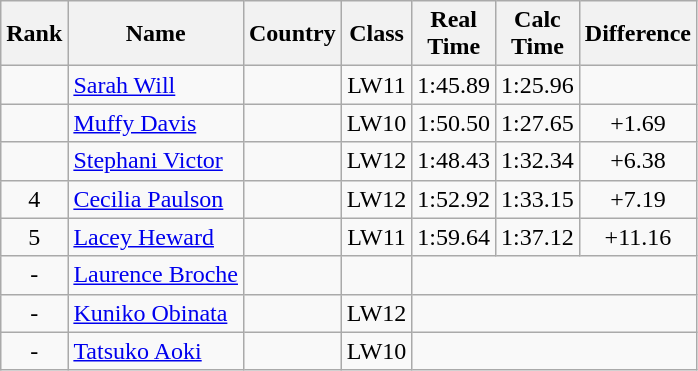<table class="wikitable sortable" style="text-align:center">
<tr>
<th>Rank</th>
<th>Name</th>
<th>Country</th>
<th>Class</th>
<th>Real<br>Time</th>
<th>Calc<br>Time</th>
<th Class="unsortable">Difference</th>
</tr>
<tr>
<td></td>
<td align=left><a href='#'>Sarah Will</a></td>
<td align=left></td>
<td>LW11</td>
<td>1:45.89</td>
<td>1:25.96</td>
</tr>
<tr>
<td></td>
<td align=left><a href='#'>Muffy Davis</a></td>
<td align=left></td>
<td>LW10</td>
<td>1:50.50</td>
<td>1:27.65</td>
<td>+1.69</td>
</tr>
<tr>
<td></td>
<td align=left><a href='#'>Stephani Victor</a></td>
<td align=left></td>
<td>LW12</td>
<td>1:48.43</td>
<td>1:32.34</td>
<td>+6.38</td>
</tr>
<tr>
<td>4</td>
<td align=left><a href='#'>Cecilia Paulson</a></td>
<td align=left></td>
<td>LW12</td>
<td>1:52.92</td>
<td>1:33.15</td>
<td>+7.19</td>
</tr>
<tr>
<td>5</td>
<td align=left><a href='#'>Lacey Heward</a></td>
<td align=left></td>
<td>LW11</td>
<td>1:59.64</td>
<td>1:37.12</td>
<td>+11.16</td>
</tr>
<tr>
<td>-</td>
<td align=left><a href='#'>Laurence Broche</a></td>
<td align=left></td>
<td></td>
<td colspan=3></td>
</tr>
<tr>
<td>-</td>
<td align=left><a href='#'>Kuniko Obinata</a></td>
<td align=left></td>
<td>LW12</td>
<td colspan=3></td>
</tr>
<tr>
<td>-</td>
<td align=left><a href='#'>Tatsuko Aoki</a></td>
<td align=left></td>
<td>LW10</td>
<td colspan=3></td>
</tr>
</table>
